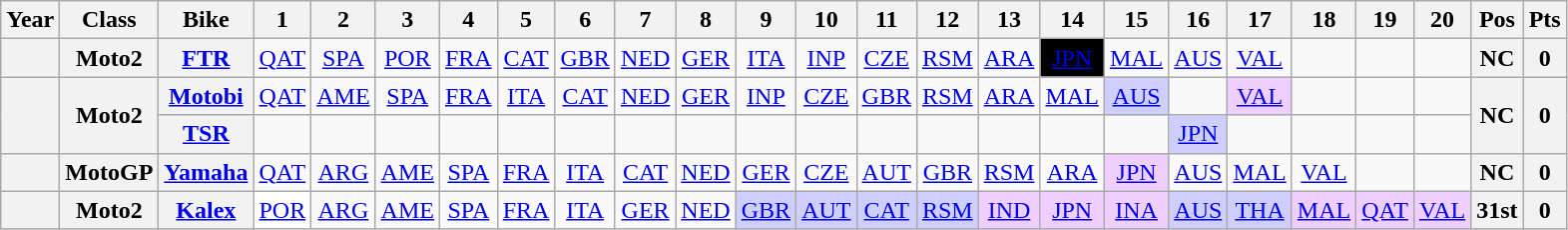<table class="wikitable" style="text-align:center">
<tr>
<th>Year</th>
<th>Class</th>
<th>Bike</th>
<th>1</th>
<th>2</th>
<th>3</th>
<th>4</th>
<th>5</th>
<th>6</th>
<th>7</th>
<th>8</th>
<th>9</th>
<th>10</th>
<th>11</th>
<th>12</th>
<th>13</th>
<th>14</th>
<th>15</th>
<th>16</th>
<th>17</th>
<th>18</th>
<th>19</th>
<th>20</th>
<th>Pos</th>
<th>Pts</th>
</tr>
<tr>
<th></th>
<th>Moto2</th>
<th><a href='#'>FTR</a></th>
<td><a href='#'>QAT</a></td>
<td><a href='#'>SPA</a></td>
<td><a href='#'>POR</a></td>
<td><a href='#'>FRA</a></td>
<td><a href='#'>CAT</a></td>
<td><a href='#'>GBR</a></td>
<td><a href='#'>NED</a></td>
<td><a href='#'>GER</a></td>
<td><a href='#'>ITA</a></td>
<td><a href='#'>INP</a></td>
<td><a href='#'>CZE</a></td>
<td><a href='#'>RSM</a></td>
<td><a href='#'>ARA</a></td>
<td style="background:#000000; color:white;"><a href='#'><span>JPN</span></a><br></td>
<td><a href='#'>MAL</a></td>
<td><a href='#'>AUS</a></td>
<td><a href='#'>VAL</a></td>
<td></td>
<td></td>
<td></td>
<th>NC</th>
<th>0</th>
</tr>
<tr>
<th rowspan=2></th>
<th rowspan=2>Moto2</th>
<th><a href='#'>Motobi</a></th>
<td><a href='#'>QAT</a></td>
<td><a href='#'>AME</a></td>
<td><a href='#'>SPA</a></td>
<td><a href='#'>FRA</a></td>
<td><a href='#'>ITA</a></td>
<td><a href='#'>CAT</a></td>
<td><a href='#'>NED</a></td>
<td><a href='#'>GER</a></td>
<td><a href='#'>INP</a></td>
<td><a href='#'>CZE</a></td>
<td><a href='#'>GBR</a></td>
<td><a href='#'>RSM</a></td>
<td><a href='#'>ARA</a></td>
<td><a href='#'>MAL</a></td>
<td style="background:#cfcfff;"><a href='#'>AUS</a><br></td>
<td></td>
<td style="background:#efcfff;"><a href='#'>VAL</a><br></td>
<td></td>
<td></td>
<td></td>
<th rowspan=2>NC</th>
<th rowspan=2>0</th>
</tr>
<tr>
<th><a href='#'>TSR</a></th>
<td></td>
<td></td>
<td></td>
<td></td>
<td></td>
<td></td>
<td></td>
<td></td>
<td></td>
<td></td>
<td></td>
<td></td>
<td></td>
<td></td>
<td></td>
<td style="background:#cfcfff;"><a href='#'>JPN</a><br></td>
<td></td>
<td></td>
<td></td>
<td></td>
</tr>
<tr>
<th></th>
<th>MotoGP</th>
<th><a href='#'>Yamaha</a></th>
<td><a href='#'>QAT</a></td>
<td><a href='#'>ARG</a></td>
<td><a href='#'>AME</a></td>
<td><a href='#'>SPA</a></td>
<td><a href='#'>FRA</a></td>
<td><a href='#'>ITA</a></td>
<td><a href='#'>CAT</a></td>
<td><a href='#'>NED</a></td>
<td><a href='#'>GER</a></td>
<td><a href='#'>CZE</a></td>
<td><a href='#'>AUT</a></td>
<td><a href='#'>GBR</a></td>
<td><a href='#'>RSM</a></td>
<td><a href='#'>ARA</a></td>
<td style="background:#efcfff;"><a href='#'>JPN</a><br></td>
<td><a href='#'>AUS</a></td>
<td><a href='#'>MAL</a></td>
<td><a href='#'>VAL</a></td>
<td></td>
<td></td>
<th>NC</th>
<th>0</th>
</tr>
<tr>
<th align="left"></th>
<th align="left">Moto2</th>
<th align="left"><a href='#'>Kalex</a></th>
<td style="background:#ffffff;"><a href='#'>POR</a><br></td>
<td><a href='#'>ARG</a></td>
<td><a href='#'>AME</a></td>
<td><a href='#'>SPA</a></td>
<td><a href='#'>FRA</a></td>
<td><a href='#'>ITA</a></td>
<td><a href='#'>GER</a></td>
<td><a href='#'>NED</a></td>
<td style="background:#cfcfff;"><a href='#'>GBR</a><br></td>
<td style="background:#cfcfff;"><a href='#'>AUT</a><br></td>
<td style="background:#cfcfff;"><a href='#'>CAT</a><br></td>
<td style="background:#cfcfff;"><a href='#'>RSM</a><br></td>
<td style="background:#efcfff;"><a href='#'>IND</a><br></td>
<td style="background:#efcfff;"><a href='#'>JPN</a><br></td>
<td style="background:#efcfff;"><a href='#'>INA</a><br></td>
<td style="background:#cfcfff;"><a href='#'>AUS</a><br></td>
<td style="background:#cfcfff;"><a href='#'>THA</a><br></td>
<td style="background:#efcfff;"><a href='#'>MAL</a><br></td>
<td style="background:#efcfff;"><a href='#'>QAT</a><br></td>
<td style="background:#efcfff;"><a href='#'>VAL</a><br></td>
<th>31st</th>
<th>0</th>
</tr>
</table>
